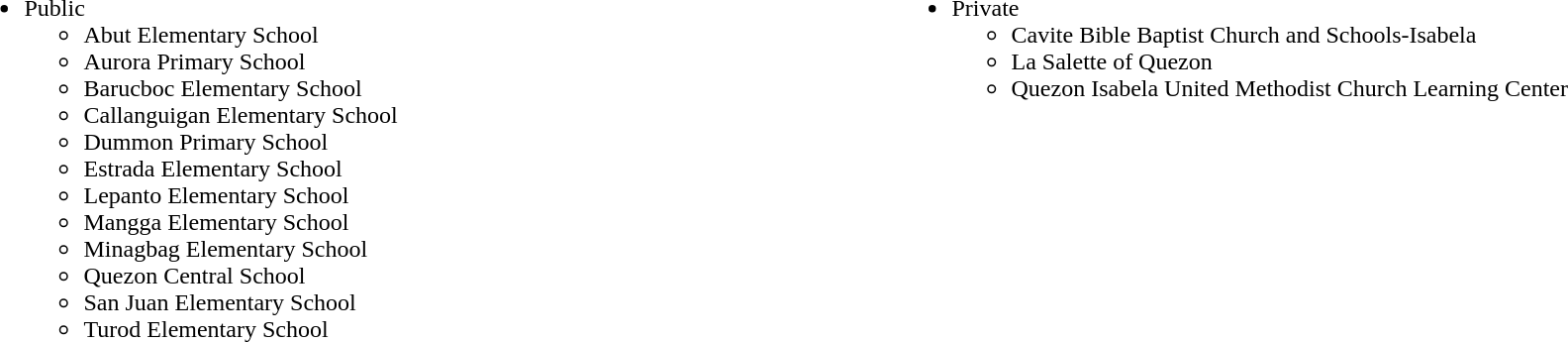<table width=99%>
<tr>
<td valign=top width=25%><br><ul><li>Public<ul><li>Abut Elementary School</li><li>Aurora Primary School</li><li>Barucboc Elementary School</li><li>Callanguigan Elementary School</li><li>Dummon Primary School</li><li>Estrada Elementary School</li><li>Lepanto Elementary School</li><li>Mangga Elementary School</li><li>Minagbag Elementary School</li><li>Quezon Central School</li><li>San Juan Elementary School</li><li>Turod Elementary School</li></ul></li></ul></td>
<td valign=top width=25%><br><ul><li>Private<ul><li>Cavite Bible Baptist Church and Schools-Isabela</li><li>La Salette of Quezon</li><li>Quezon Isabela United Methodist Church Learning Center</li></ul></li></ul></td>
</tr>
</table>
